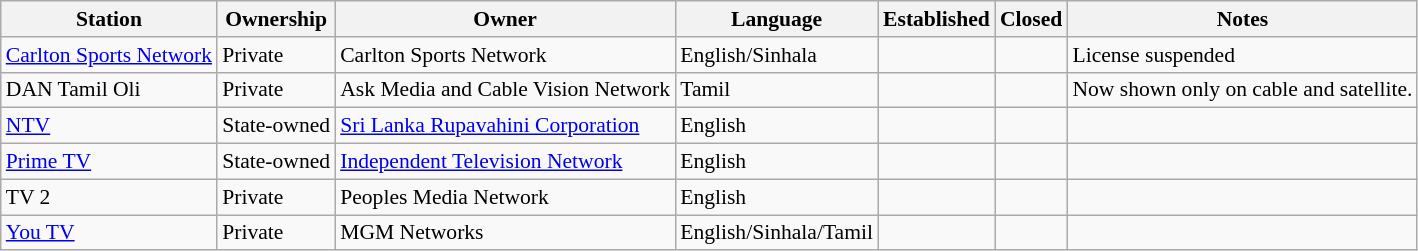<table class="wikitable plainrowheaders sortable" style="font-size:90%; text-align:center;">
<tr>
<th style="vertical-align:bottom;">Station</th>
<th style="vertical-align:bottom;">Ownership</th>
<th style="vertical-align:bottom;">Owner</th>
<th style="vertical-align:bottom;">Language</th>
<th style="vertical-align:bottom;">Established</th>
<th style="vertical-align:bottom;">Closed</th>
<th style="vertical-align:bottom;">Notes</th>
</tr>
<tr>
<td align=left><a href='#'>Carlton Sports Network</a></td>
<td align=left>Private</td>
<td align=left>Carlton Sports Network</td>
<td align=left>English/Sinhala</td>
<td></td>
<td></td>
<td align=left>License suspended</td>
</tr>
<tr>
<td align=left>DAN Tamil Oli</td>
<td align=left>Private</td>
<td align=left>Ask Media and Cable Vision Network</td>
<td align=left>Tamil</td>
<td></td>
<td></td>
<td align=left>Now shown only on cable and satellite.</td>
</tr>
<tr>
<td align=left><a href='#'>NTV</a></td>
<td align=left>State-owned</td>
<td align=left><a href='#'>Sri Lanka Rupavahini Corporation</a></td>
<td align=left>English</td>
<td></td>
<td></td>
<td></td>
</tr>
<tr>
<td align=left><a href='#'>Prime TV</a></td>
<td align=left>State-owned</td>
<td align=left><a href='#'>Independent Television Network</a></td>
<td align=left>English</td>
<td></td>
<td></td>
<td></td>
</tr>
<tr>
<td align=left>TV 2</td>
<td align=left>Private</td>
<td align=left>Peoples Media Network</td>
<td align=left>English</td>
<td></td>
<td></td>
<td></td>
</tr>
<tr>
<td align=left><a href='#'>You TV</a></td>
<td align=left>Private</td>
<td align=left>MGM Networks</td>
<td align=left>English/Sinhala/Tamil</td>
<td></td>
<td></td>
<td></td>
</tr>
</table>
